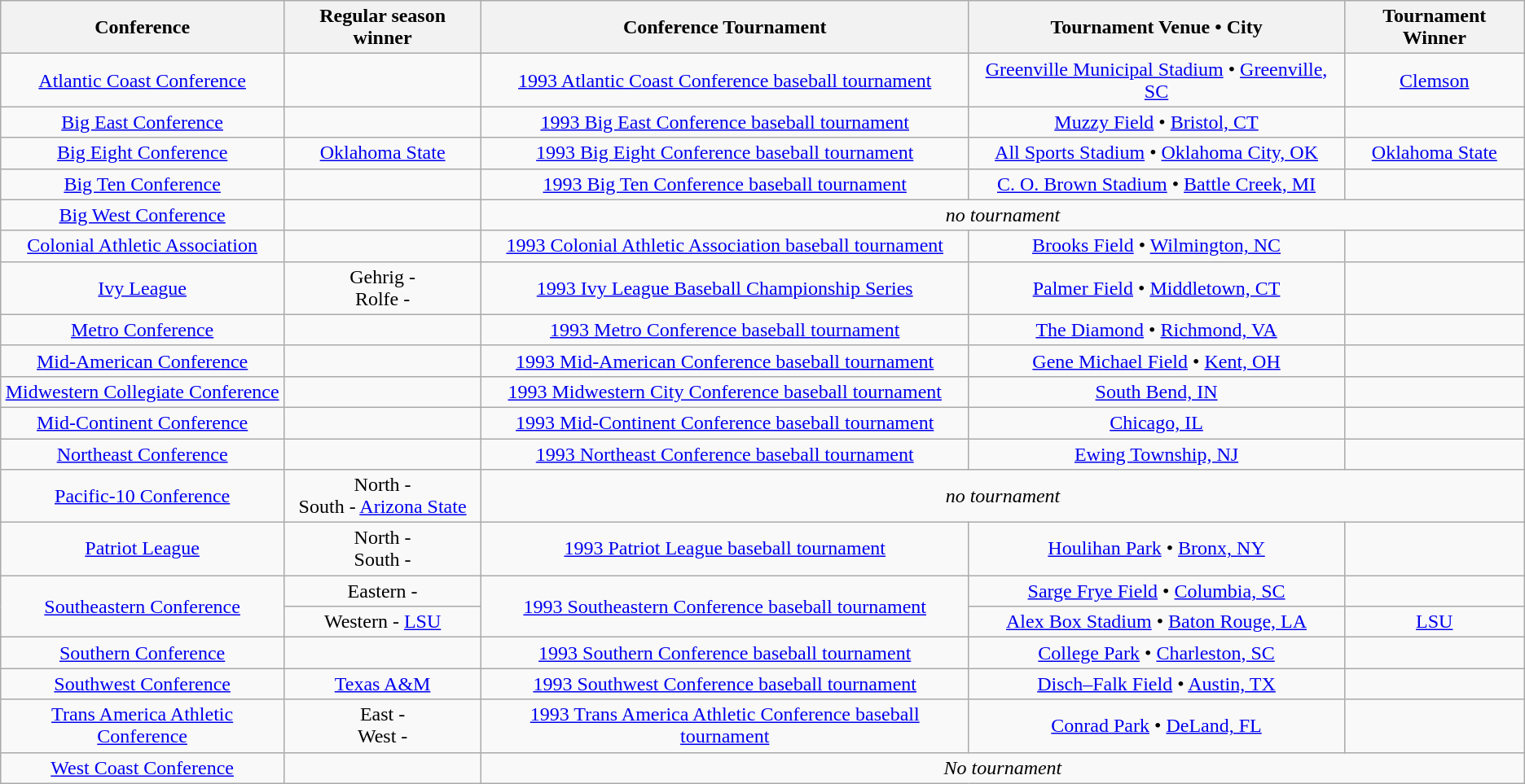<table class="wikitable" style="text-align:center;">
<tr>
<th>Conference</th>
<th>Regular season winner</th>
<th>Conference Tournament</th>
<th>Tournament Venue • City</th>
<th>Tournament Winner</th>
</tr>
<tr>
<td><a href='#'>Atlantic Coast Conference</a></td>
<td></td>
<td><a href='#'>1993 Atlantic Coast Conference baseball tournament</a></td>
<td><a href='#'>Greenville Municipal Stadium</a> • <a href='#'>Greenville, SC</a></td>
<td><a href='#'>Clemson</a></td>
</tr>
<tr>
<td><a href='#'>Big East Conference</a></td>
<td></td>
<td><a href='#'>1993 Big East Conference baseball tournament</a></td>
<td><a href='#'>Muzzy Field</a> • <a href='#'>Bristol, CT</a></td>
<td></td>
</tr>
<tr>
<td><a href='#'>Big Eight Conference</a></td>
<td><a href='#'>Oklahoma State</a></td>
<td><a href='#'>1993 Big Eight Conference baseball tournament</a></td>
<td><a href='#'>All Sports Stadium</a> • <a href='#'>Oklahoma City, OK</a></td>
<td><a href='#'>Oklahoma State</a></td>
</tr>
<tr>
<td><a href='#'>Big Ten Conference</a></td>
<td></td>
<td><a href='#'>1993 Big Ten Conference baseball tournament</a></td>
<td><a href='#'>C. O. Brown Stadium</a> • <a href='#'>Battle Creek, MI</a></td>
<td></td>
</tr>
<tr>
<td><a href='#'>Big West Conference</a></td>
<td></td>
<td colspan=3><em>no tournament</em></td>
</tr>
<tr>
<td><a href='#'>Colonial Athletic Association</a></td>
<td></td>
<td><a href='#'>1993 Colonial Athletic Association baseball tournament</a></td>
<td><a href='#'>Brooks Field</a> • <a href='#'>Wilmington, NC</a></td>
<td></td>
</tr>
<tr>
<td><a href='#'>Ivy League</a></td>
<td>Gehrig - <br>Rolfe - </td>
<td><a href='#'>1993 Ivy League Baseball Championship Series</a></td>
<td><a href='#'>Palmer Field</a> • <a href='#'>Middletown, CT</a></td>
<td></td>
</tr>
<tr>
<td><a href='#'>Metro Conference</a></td>
<td></td>
<td><a href='#'>1993 Metro Conference baseball tournament</a></td>
<td><a href='#'>The Diamond</a> • <a href='#'>Richmond, VA</a></td>
<td></td>
</tr>
<tr>
<td><a href='#'>Mid-American Conference</a></td>
<td></td>
<td><a href='#'>1993 Mid-American Conference baseball tournament</a></td>
<td><a href='#'>Gene Michael Field</a> • <a href='#'>Kent, OH</a></td>
<td></td>
</tr>
<tr>
<td><a href='#'>Midwestern Collegiate Conference</a></td>
<td></td>
<td><a href='#'>1993 Midwestern City Conference baseball tournament</a></td>
<td><a href='#'>South Bend, IN</a></td>
<td></td>
</tr>
<tr>
<td><a href='#'>Mid-Continent Conference</a></td>
<td></td>
<td><a href='#'>1993 Mid-Continent Conference baseball tournament</a></td>
<td><a href='#'>Chicago, IL</a></td>
<td></td>
</tr>
<tr>
<td><a href='#'>Northeast Conference</a></td>
<td></td>
<td><a href='#'>1993 Northeast Conference baseball tournament</a></td>
<td><a href='#'>Ewing Township, NJ</a></td>
<td></td>
</tr>
<tr>
<td><a href='#'>Pacific-10 Conference</a></td>
<td>North - <br>South - <a href='#'>Arizona State</a></td>
<td colspan=3><em>no tournament</em></td>
</tr>
<tr>
<td><a href='#'>Patriot League</a></td>
<td>North - <br>South - </td>
<td><a href='#'>1993 Patriot League baseball tournament</a></td>
<td><a href='#'>Houlihan Park</a> • <a href='#'>Bronx, NY</a></td>
<td></td>
</tr>
<tr>
<td rowspan=2><a href='#'>Southeastern Conference</a></td>
<td>Eastern - </td>
<td rowspan=2><a href='#'>1993 Southeastern Conference baseball tournament</a></td>
<td><a href='#'>Sarge Frye Field</a> • <a href='#'>Columbia, SC</a></td>
<td></td>
</tr>
<tr>
<td>Western - <a href='#'>LSU</a></td>
<td><a href='#'>Alex Box Stadium</a> • <a href='#'>Baton Rouge, LA</a></td>
<td><a href='#'>LSU</a></td>
</tr>
<tr>
<td><a href='#'>Southern Conference</a></td>
<td></td>
<td><a href='#'>1993 Southern Conference baseball tournament</a></td>
<td><a href='#'>College Park</a> • <a href='#'>Charleston, SC</a></td>
<td></td>
</tr>
<tr>
<td><a href='#'>Southwest Conference</a></td>
<td><a href='#'>Texas A&M</a></td>
<td><a href='#'>1993 Southwest Conference baseball tournament</a></td>
<td><a href='#'>Disch–Falk Field</a> • <a href='#'>Austin, TX</a></td>
<td></td>
</tr>
<tr>
<td><a href='#'>Trans America Athletic Conference</a></td>
<td>East - <br>West - </td>
<td><a href='#'>1993 Trans America Athletic Conference baseball tournament</a></td>
<td><a href='#'>Conrad Park</a> • <a href='#'>DeLand, FL</a></td>
<td></td>
</tr>
<tr>
<td><a href='#'>West Coast Conference</a></td>
<td></td>
<td colspan=3><em>No tournament</em></td>
</tr>
</table>
